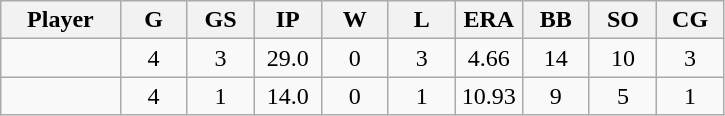<table class="wikitable sortable">
<tr>
<th bgcolor="#DDDDFF" width="16%">Player</th>
<th bgcolor="#DDDDFF" width="9%">G</th>
<th bgcolor="#DDDDFF" width="9%">GS</th>
<th bgcolor="#DDDDFF" width="9%">IP</th>
<th bgcolor="#DDDDFF" width="9%">W</th>
<th bgcolor="#DDDDFF" width="9%">L</th>
<th bgcolor="#DDDDFF" width="9%">ERA</th>
<th bgcolor="#DDDDFF" width="9%">BB</th>
<th bgcolor="#DDDDFF" width="9%">SO</th>
<th bgcolor="#DDDDFF" width="9%">CG</th>
</tr>
<tr align="center">
<td></td>
<td>4</td>
<td>3</td>
<td>29.0</td>
<td>0</td>
<td>3</td>
<td>4.66</td>
<td>14</td>
<td>10</td>
<td>3</td>
</tr>
<tr align="center">
<td></td>
<td>4</td>
<td>1</td>
<td>14.0</td>
<td>0</td>
<td>1</td>
<td>10.93</td>
<td>9</td>
<td>5</td>
<td>1</td>
</tr>
</table>
